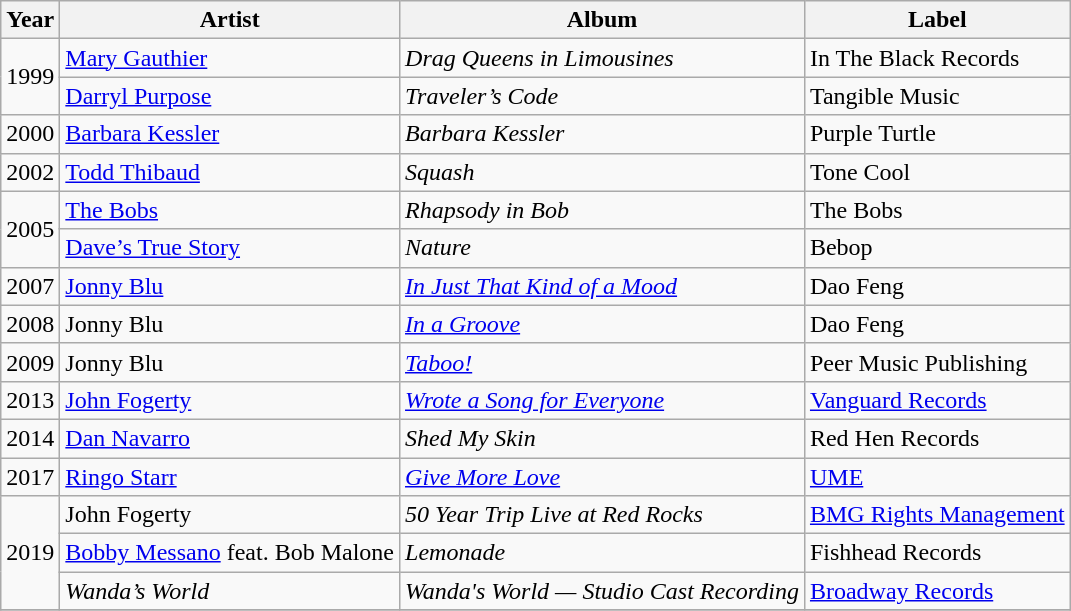<table class="wikitable "style=text-align:center;>
<tr>
<th>Year</th>
<th>Artist</th>
<th>Album</th>
<th>Label</th>
</tr>
<tr>
<td rowspan="2">1999</td>
<td align=left><a href='#'>Mary Gauthier</a></td>
<td align=left><em>Drag Queens in Limousines</em></td>
<td align=left>In The Black Records</td>
</tr>
<tr>
<td align=left><a href='#'>Darryl Purpose</a></td>
<td align=left><em>Traveler’s Code</em></td>
<td align=left>Tangible Music</td>
</tr>
<tr>
<td rowspan="1">2000</td>
<td align=left><a href='#'>Barbara Kessler</a></td>
<td align=left><em>Barbara Kessler</em></td>
<td align=left>Purple Turtle</td>
</tr>
<tr>
<td rowspan="1">2002</td>
<td align=left><a href='#'>Todd Thibaud</a></td>
<td align=left><em>Squash</em></td>
<td align=left>Tone Cool</td>
</tr>
<tr>
<td rowspan="2">2005</td>
<td align=left><a href='#'>The Bobs</a></td>
<td align=left><em>Rhapsody in Bob</em></td>
<td align=left>The Bobs</td>
</tr>
<tr>
<td align=left><a href='#'>Dave’s True Story</a></td>
<td align=left><em>Nature</em></td>
<td align=left>Bebop</td>
</tr>
<tr>
<td rowspan="1">2007</td>
<td align=left><a href='#'>Jonny Blu</a></td>
<td align=left><em><a href='#'>In Just That Kind of a Mood</a></em></td>
<td align=left>Dao Feng</td>
</tr>
<tr>
<td rowspan="1">2008</td>
<td align=left>Jonny Blu</td>
<td align=left><em><a href='#'>In a Groove</a></em></td>
<td align=left>Dao Feng</td>
</tr>
<tr>
<td rowspan="1">2009</td>
<td align=left>Jonny Blu</td>
<td align=left><em><a href='#'>Taboo!</a></em></td>
<td align=left>Peer Music Publishing</td>
</tr>
<tr>
<td rowspan="1">2013</td>
<td align=left><a href='#'>John Fogerty</a></td>
<td align=left><em><a href='#'>Wrote a Song for Everyone</a></em></td>
<td align=left><a href='#'>Vanguard Records</a></td>
</tr>
<tr>
<td rowspan="1">2014</td>
<td align=left><a href='#'>Dan Navarro</a></td>
<td align=left><em>Shed My Skin</em></td>
<td align=left>Red Hen Records</td>
</tr>
<tr>
<td rowspan="1">2017</td>
<td align=left><a href='#'>Ringo Starr</a></td>
<td align=left><em><a href='#'>Give More Love</a></em></td>
<td align=left><a href='#'>UME</a></td>
</tr>
<tr>
<td rowspan="3">2019</td>
<td align=left>John Fogerty</td>
<td align=left><em>50 Year Trip Live at Red Rocks</em></td>
<td align=left><a href='#'>BMG Rights Management</a></td>
</tr>
<tr>
<td align=left><a href='#'>Bobby Messano</a> feat. Bob Malone</td>
<td align=left><em>Lemonade</em></td>
<td align=left>Fishhead Records</td>
</tr>
<tr>
<td align=left><em>Wanda’s World</em></td>
<td align=left><em>Wanda's World — Studio Cast Recording</em></td>
<td align=left><a href='#'>Broadway Records</a></td>
</tr>
<tr>
</tr>
</table>
